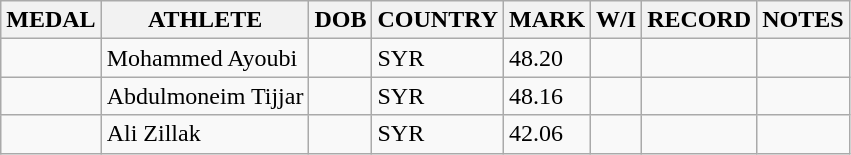<table class="wikitable">
<tr>
<th>MEDAL</th>
<th>ATHLETE</th>
<th>DOB</th>
<th>COUNTRY</th>
<th>MARK</th>
<th>W/I</th>
<th>RECORD</th>
<th>NOTES</th>
</tr>
<tr>
<td></td>
<td>Mohammed Ayoubi</td>
<td></td>
<td>SYR</td>
<td>48.20</td>
<td></td>
<td></td>
<td></td>
</tr>
<tr>
<td></td>
<td>Abdulmoneim Tijjar</td>
<td></td>
<td>SYR</td>
<td>48.16</td>
<td></td>
<td></td>
<td></td>
</tr>
<tr>
<td></td>
<td>Ali Zillak</td>
<td></td>
<td>SYR</td>
<td>42.06</td>
<td></td>
<td></td>
<td></td>
</tr>
</table>
